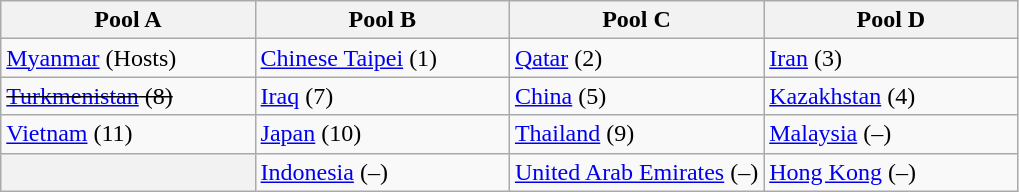<table class="wikitable">
<tr>
<th width=25%>Pool A</th>
<th width=25%>Pool B</th>
<th width=25%>Pool C</th>
<th width=25%>Pool D</th>
</tr>
<tr>
<td> <a href='#'>Myanmar</a> (Hosts)</td>
<td> <a href='#'>Chinese Taipei</a> (1)</td>
<td> <a href='#'>Qatar</a> (2)</td>
<td> <a href='#'>Iran</a> (3)</td>
</tr>
<tr>
<td> <s><a href='#'>Turkmenistan</a> (8)</s></td>
<td> <a href='#'>Iraq</a> (7)</td>
<td> <a href='#'>China</a> (5)</td>
<td> <a href='#'>Kazakhstan</a> (4)</td>
</tr>
<tr>
<td> <a href='#'>Vietnam</a> (11)</td>
<td> <a href='#'>Japan</a> (10)</td>
<td> <a href='#'>Thailand</a> (9)</td>
<td> <a href='#'>Malaysia</a> (–)</td>
</tr>
<tr>
<th></th>
<td> <a href='#'>Indonesia</a> (–)</td>
<td> <a href='#'>United Arab Emirates</a> (–)</td>
<td> <a href='#'>Hong Kong</a> (–)</td>
</tr>
</table>
